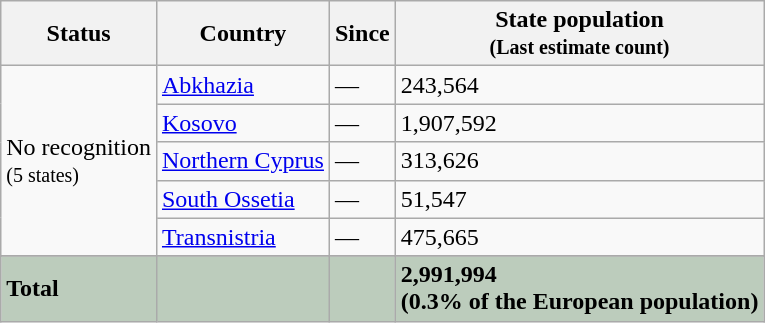<table class="wikitable" style="width:sortable%">
<tr>
<th>Status</th>
<th>Country</th>
<th>Since</th>
<th>State population<br><small>(Last estimate count)</small></th>
</tr>
<tr>
<td rowspan="5">No recognition <br><small>(5 states)</small></td>
<td> <a href='#'>Abkhazia</a></td>
<td>—</td>
<td>243,564</td>
</tr>
<tr>
<td> <a href='#'>Kosovo</a></td>
<td>—</td>
<td>1,907,592</td>
</tr>
<tr>
<td> <a href='#'>Northern Cyprus</a></td>
<td>—</td>
<td>313,626</td>
</tr>
<tr>
<td> <a href='#'>South Ossetia</a></td>
<td>—</td>
<td>51,547</td>
</tr>
<tr>
<td> <a href='#'>Transnistria</a></td>
<td>—</td>
<td>475,665</td>
</tr>
<tr>
</tr>
<tr class="sortbottom" style="background:#bcccbc;">
<td><strong>Total</strong></td>
<td></td>
<td></td>
<td><strong>2,991,994</strong><br><strong>(0.3% of the European population)</strong></td>
</tr>
</table>
